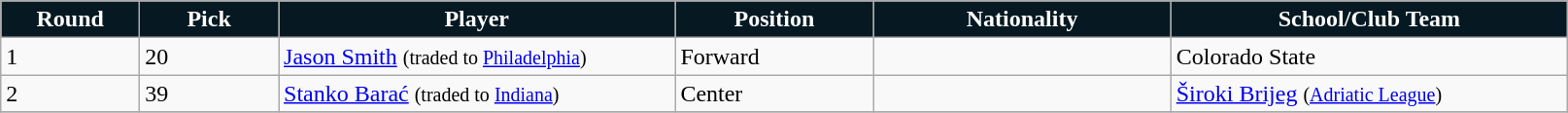<table class="wikitable sortable sortable">
<tr>
<th style="background:#061922; color:white" width="7%">Round</th>
<th style="background:#061922; color:white" width="7%">Pick</th>
<th style="background:#061922; color:white" width="20%">Player</th>
<th style="background:#061922; color:white" width="10%">Position</th>
<th style="background:#061922; color:white" width="15%">Nationality</th>
<th style="background:#061922; color:white" width="20%">School/Club Team</th>
</tr>
<tr>
<td>1</td>
<td>20</td>
<td><a href='#'>Jason Smith</a> <small>(traded to <a href='#'>Philadelphia</a>)</small></td>
<td>Forward</td>
<td></td>
<td>Colorado State</td>
</tr>
<tr>
<td>2</td>
<td>39</td>
<td><a href='#'>Stanko Barać</a> <small>(traded to <a href='#'>Indiana</a>)</small></td>
<td>Center</td>
<td></td>
<td><a href='#'>Široki Brijeg</a> <small>(<a href='#'>Adriatic League</a>)</small></td>
</tr>
<tr>
</tr>
</table>
